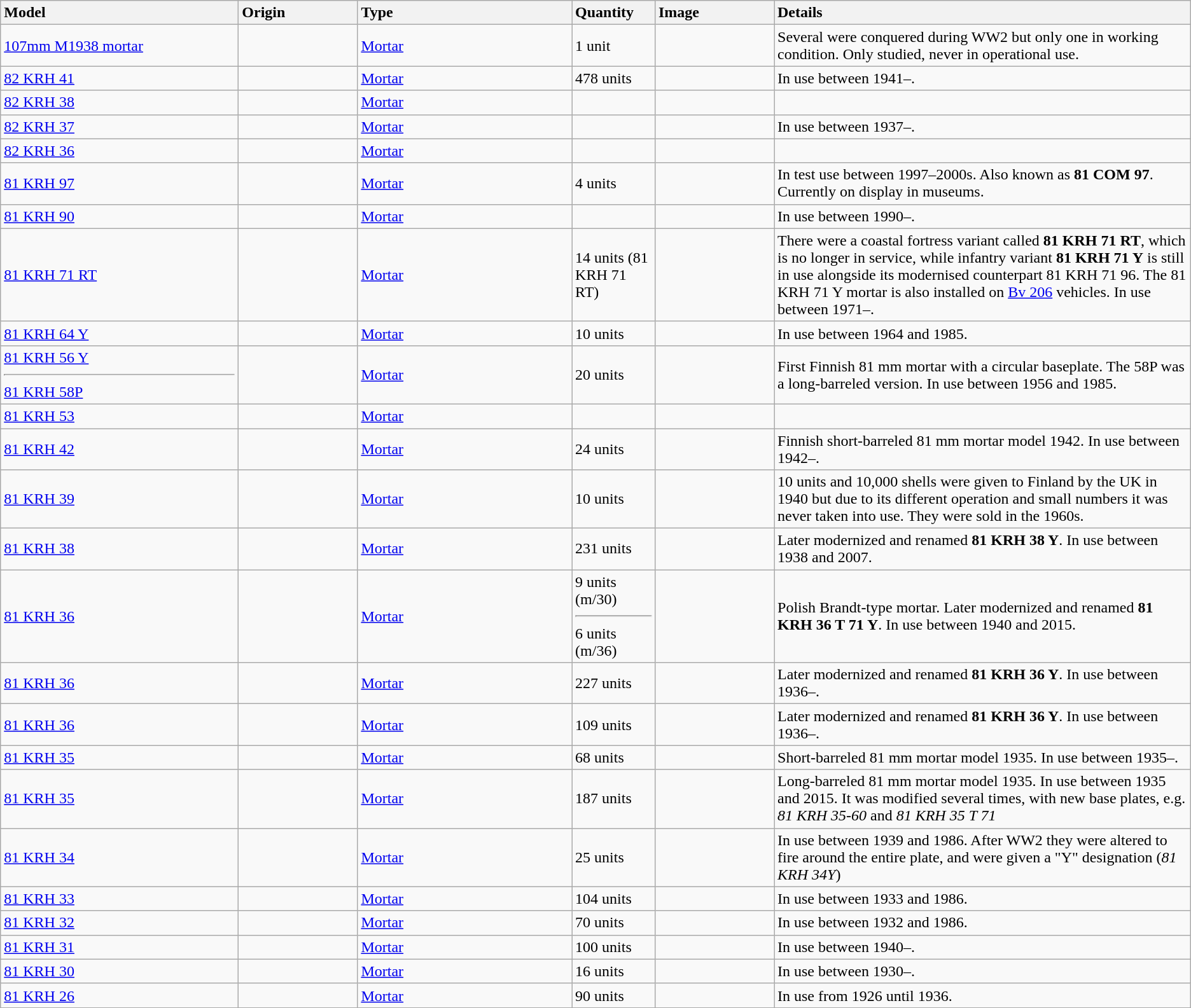<table class="wikitable sortable">
<tr>
<th style="text-align: left; width:20%;">Model</th>
<th style="text-align: left; width:10%;">Origin</th>
<th style="text-align: left; width:18%;">Type</th>
<th style="text-align: left; width:7%;">Quantity</th>
<th style="text-align: left; width:10%;">Image</th>
<th style="text-align: left; width:35%;">Details</th>
</tr>
<tr>
<td><a href='#'>107mm M1938 mortar</a></td>
<td></td>
<td><a href='#'>Mortar</a></td>
<td>1 unit</td>
<td></td>
<td>Several were conquered during WW2 but only one in working condition. Only studied, never in operational use.</td>
</tr>
<tr>
<td><a href='#'>82 KRH 41</a></td>
<td></td>
<td><a href='#'>Mortar</a></td>
<td>478 units</td>
<td></td>
<td>In use between 1941–.</td>
</tr>
<tr>
<td><a href='#'>82 KRH 38</a></td>
<td></td>
<td><a href='#'>Mortar</a></td>
<td></td>
<td></td>
<td></td>
</tr>
<tr>
<td><a href='#'>82 KRH 37</a></td>
<td></td>
<td><a href='#'>Mortar</a></td>
<td></td>
<td></td>
<td>In use between 1937–.</td>
</tr>
<tr>
<td><a href='#'>82 KRH 36</a></td>
<td></td>
<td><a href='#'>Mortar</a></td>
<td></td>
<td></td>
<td></td>
</tr>
<tr>
<td><a href='#'>81 KRH 97</a></td>
<td></td>
<td><a href='#'>Mortar</a></td>
<td>4 units</td>
<td></td>
<td>In test use between 1997–2000s. Also known as <strong>81 COM 97</strong>. Currently on display in museums.</td>
</tr>
<tr>
<td><a href='#'>81 KRH 90</a></td>
<td></td>
<td><a href='#'>Mortar</a></td>
<td></td>
<td></td>
<td>In use between 1990–.</td>
</tr>
<tr>
<td><a href='#'>81 KRH 71 RT</a></td>
<td></td>
<td><a href='#'>Mortar</a></td>
<td>14 units (81 KRH 71 RT)</td>
<td></td>
<td>There were a coastal fortress variant called <strong>81 KRH 71 RT</strong>, which is no longer in service, while infantry variant <strong> 81 KRH 71 Y</strong> is still in use alongside its modernised counterpart 81 KRH 71 96. The 81 KRH 71 Y mortar is also installed on  <a href='#'>Bv 206</a> vehicles. In use between 1971–.</td>
</tr>
<tr>
<td><a href='#'>81 KRH 64 Y</a></td>
<td></td>
<td><a href='#'>Mortar</a></td>
<td>10 units</td>
<td></td>
<td>In use between 1964 and 1985.</td>
</tr>
<tr>
<td><a href='#'>81 KRH 56 Y</a><hr><a href='#'>81 KRH 58P</a></td>
<td></td>
<td><a href='#'>Mortar</a></td>
<td>20 units</td>
<td></td>
<td>First Finnish 81 mm mortar with a circular baseplate. The 58P was a long-barreled version. In use between 1956 and 1985.</td>
</tr>
<tr>
<td><a href='#'>81 KRH 53</a></td>
<td></td>
<td><a href='#'>Mortar</a></td>
<td></td>
<td></td>
<td></td>
</tr>
<tr>
<td><a href='#'>81 KRH 42</a></td>
<td></td>
<td><a href='#'>Mortar</a></td>
<td>24 units</td>
<td></td>
<td>Finnish short-barreled 81 mm mortar model 1942. In use between 1942–.</td>
</tr>
<tr>
<td><a href='#'>81 KRH 39</a></td>
<td></td>
<td><a href='#'>Mortar</a></td>
<td>10 units</td>
<td></td>
<td>10 units and 10,000 shells were given to Finland by the UK in 1940 but due to its different operation and small numbers it was never taken into use. They were sold in the 1960s.</td>
</tr>
<tr>
<td><a href='#'>81 KRH 38</a></td>
<td></td>
<td><a href='#'>Mortar</a></td>
<td>231 units</td>
<td></td>
<td>Later modernized and renamed <strong>81 KRH 38 Y</strong>. In use between 1938 and 2007.</td>
</tr>
<tr>
<td><a href='#'>81 KRH 36</a></td>
<td></td>
<td><a href='#'>Mortar</a></td>
<td>9 units (m/30)<hr>6 units (m/36)</td>
<td></td>
<td>Polish Brandt-type mortar. Later modernized and renamed <strong>81 KRH 36 T 71 Y</strong>. In use between 1940 and 2015.</td>
</tr>
<tr>
<td><a href='#'>81 KRH 36</a></td>
<td></td>
<td><a href='#'>Mortar</a></td>
<td>227 units</td>
<td></td>
<td>Later modernized and renamed <strong>81 KRH 36 Y</strong>. In use between 1936–.</td>
</tr>
<tr>
<td><a href='#'>81 KRH 36</a></td>
<td></td>
<td><a href='#'>Mortar</a></td>
<td>109 units</td>
<td></td>
<td>Later modernized and renamed <strong>81 KRH 36 Y</strong>. In use between 1936–.</td>
</tr>
<tr>
<td><a href='#'>81 KRH 35</a></td>
<td></td>
<td><a href='#'>Mortar</a></td>
<td>68 units</td>
<td></td>
<td>Short-barreled 81 mm mortar model 1935. In use between 1935–.</td>
</tr>
<tr>
<td><a href='#'>81 KRH 35</a></td>
<td></td>
<td><a href='#'>Mortar</a></td>
<td>187 units</td>
<td></td>
<td>Long-barreled 81 mm mortar model 1935. In use between 1935 and 2015. It was modified several times, with new base plates, e.g. <em>81 KRH 35-60</em> and <em>81 KRH 35 T 71</em></td>
</tr>
<tr>
<td><a href='#'>81 KRH 34</a></td>
<td></td>
<td><a href='#'>Mortar</a></td>
<td>25 units</td>
<td></td>
<td>In use between 1939 and 1986. After WW2 they were altered to fire around the entire plate, and were given a "Y" designation (<em>81 KRH 34Y</em>)</td>
</tr>
<tr>
<td><a href='#'>81 KRH 33</a></td>
<td></td>
<td><a href='#'>Mortar</a></td>
<td>104 units</td>
<td></td>
<td>In use between 1933 and 1986.</td>
</tr>
<tr>
<td><a href='#'>81 KRH 32</a></td>
<td></td>
<td><a href='#'>Mortar</a></td>
<td>70 units</td>
<td></td>
<td>In use between 1932 and 1986.</td>
</tr>
<tr>
<td><a href='#'>81 KRH 31</a></td>
<td></td>
<td><a href='#'>Mortar</a></td>
<td>100 units</td>
<td></td>
<td>In use between 1940–.</td>
</tr>
<tr>
<td><a href='#'>81 KRH 30</a></td>
<td></td>
<td><a href='#'>Mortar</a></td>
<td>16 units</td>
<td></td>
<td>In use between 1930–.</td>
</tr>
<tr>
<td><a href='#'>81 KRH 26</a></td>
<td></td>
<td><a href='#'>Mortar</a></td>
<td>90 units</td>
<td></td>
<td>In use from 1926 until 1936.</td>
</tr>
<tr>
</tr>
</table>
